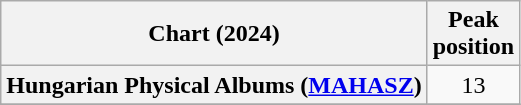<table class="wikitable sortable plainrowheaders" style="text-align:center;">
<tr>
<th>Chart (2024)</th>
<th>Peak<br>position</th>
</tr>
<tr>
<th scope="row">Hungarian Physical Albums (<a href='#'>MAHASZ</a>)</th>
<td>13</td>
</tr>
<tr>
</tr>
</table>
